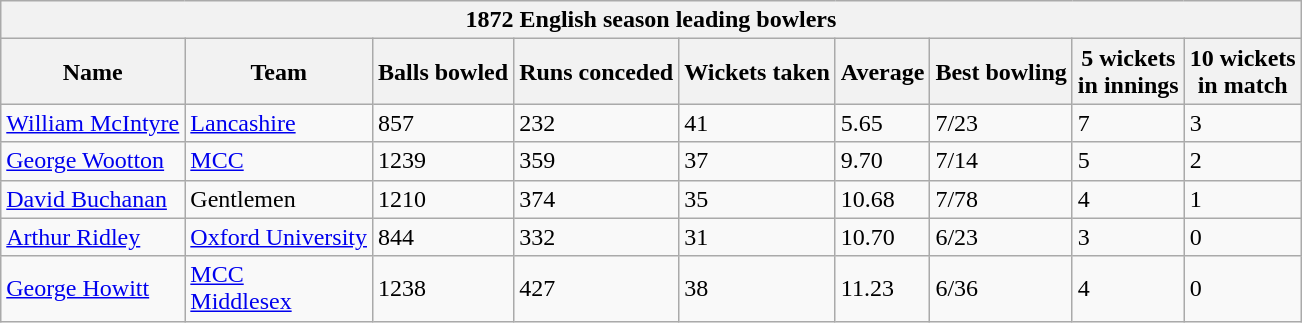<table class="wikitable">
<tr>
<th bgcolor="#efefef" colspan="9">1872 English season leading bowlers</th>
</tr>
<tr bgcolor="#efefef">
<th>Name</th>
<th>Team</th>
<th>Balls bowled</th>
<th>Runs conceded</th>
<th>Wickets taken</th>
<th>Average</th>
<th>Best bowling</th>
<th>5 wickets<br>in innings</th>
<th>10 wickets<br>in match</th>
</tr>
<tr>
<td><a href='#'>William McIntyre</a></td>
<td><a href='#'>Lancashire</a></td>
<td>857</td>
<td>232</td>
<td>41</td>
<td>5.65</td>
<td>7/23</td>
<td>7</td>
<td>3</td>
</tr>
<tr>
<td><a href='#'>George Wootton</a></td>
<td><a href='#'>MCC</a></td>
<td>1239</td>
<td>359</td>
<td>37</td>
<td>9.70</td>
<td>7/14</td>
<td>5</td>
<td>2</td>
</tr>
<tr>
<td><a href='#'>David Buchanan</a></td>
<td>Gentlemen</td>
<td>1210</td>
<td>374</td>
<td>35</td>
<td>10.68</td>
<td>7/78</td>
<td>4</td>
<td>1</td>
</tr>
<tr>
<td><a href='#'>Arthur Ridley</a></td>
<td><a href='#'>Oxford University</a></td>
<td>844</td>
<td>332</td>
<td>31</td>
<td>10.70</td>
<td>6/23</td>
<td>3</td>
<td>0</td>
</tr>
<tr>
<td><a href='#'>George Howitt</a></td>
<td><a href='#'>MCC</a><br><a href='#'>Middlesex</a></td>
<td>1238</td>
<td>427</td>
<td>38</td>
<td>11.23</td>
<td>6/36</td>
<td>4</td>
<td>0</td>
</tr>
</table>
